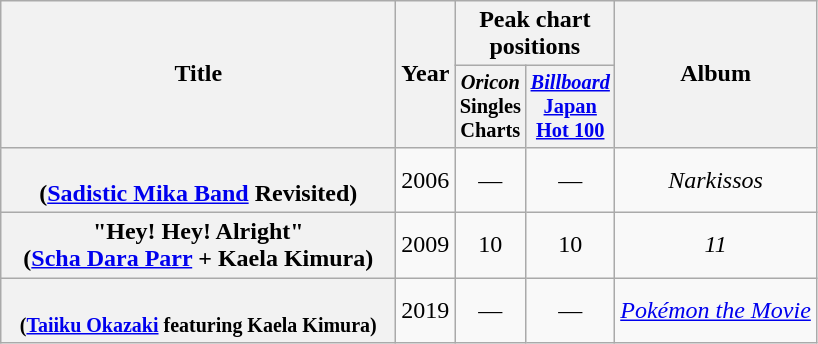<table class="wikitable plainrowheaders" style="text-align:center;">
<tr>
<th scope="col" rowspan="2" style="width:16em;">Title</th>
<th scope="col" rowspan="2">Year</th>
<th scope="col" colspan="2">Peak chart positions</th>
<th scope="col" rowspan="2">Album</th>
</tr>
<tr>
<th style="width:3em;font-size:85%"><em>Oricon</em> Singles Charts<br></th>
<th style="width:3em;font-size:85%"><em><a href='#'>Billboard</a></em> <a href='#'>Japan Hot 100</a><br></th>
</tr>
<tr>
<th scope="row"><br><span>(<a href='#'>Sadistic Mika Band</a> Revisited)</span></th>
<td>2006</td>
<td>—</td>
<td>—</td>
<td><em>Narkissos</em></td>
</tr>
<tr>
<th scope="row">"Hey! Hey! Alright"<br><span>(<a href='#'>Scha Dara Parr</a> + Kaela Kimura)</span></th>
<td>2009</td>
<td>10</td>
<td>10</td>
<td><em>11</em></td>
</tr>
<tr>
<th scope="row"><br><small>(<a href='#'>Taiiku Okazaki</a> featuring Kaela Kimura)</small></th>
<td>2019</td>
<td>—</td>
<td>—</td>
<td><em><a href='#'>Pokémon the Movie</a></em></td>
</tr>
</table>
